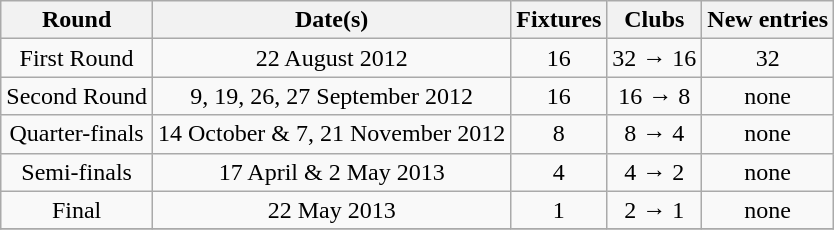<table class="wikitable" style="text-align:center">
<tr>
<th>Round</th>
<th>Date(s)</th>
<th>Fixtures</th>
<th>Clubs</th>
<th>New entries</th>
</tr>
<tr>
<td>First Round</td>
<td>22 August 2012</td>
<td>16</td>
<td>32 → 16</td>
<td>32</td>
</tr>
<tr>
<td>Second Round</td>
<td>9, 19, 26, 27 September 2012</td>
<td>16</td>
<td>16 → 8</td>
<td>none</td>
</tr>
<tr>
<td>Quarter-finals</td>
<td>14 October & 7, 21 November 2012</td>
<td>8</td>
<td>8 → 4</td>
<td>none</td>
</tr>
<tr>
<td>Semi-finals</td>
<td>17 April & 2 May 2013</td>
<td>4</td>
<td>4 → 2</td>
<td>none</td>
</tr>
<tr>
<td>Final</td>
<td>22 May 2013</td>
<td>1</td>
<td>2 → 1</td>
<td>none</td>
</tr>
<tr>
</tr>
</table>
